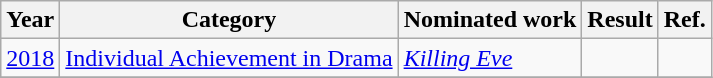<table class="wikitable plainrowheaders">
<tr>
<th scope="col">Year</th>
<th scope="col">Category</th>
<th scope="col">Nominated work</th>
<th scope="col">Result</th>
<th scope="col">Ref.</th>
</tr>
<tr>
<td><a href='#'>2018</a></td>
<td><a href='#'>Individual Achievement in Drama</a></td>
<td><em><a href='#'>Killing Eve</a></em></td>
<td></td>
<td align="center"></td>
</tr>
<tr>
</tr>
</table>
